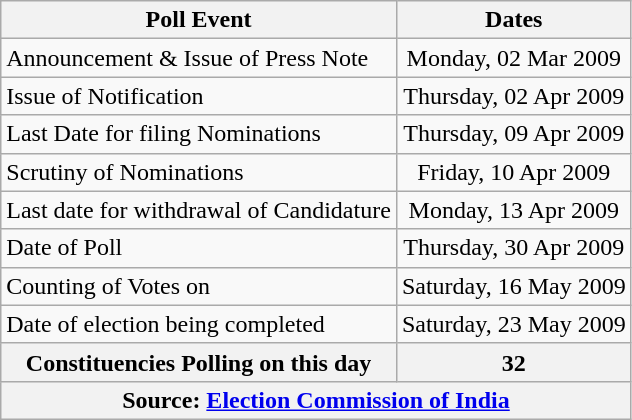<table class="wikitable">
<tr>
<th>Poll Event</th>
<th>Dates</th>
</tr>
<tr>
<td>Announcement & Issue of Press Note</td>
<td align="center">Monday, 02 Mar 2009</td>
</tr>
<tr>
<td>Issue of Notification</td>
<td align="center">Thursday, 02 Apr 2009</td>
</tr>
<tr>
<td>Last Date for filing Nominations</td>
<td align="center">Thursday, 09 Apr 2009</td>
</tr>
<tr>
<td>Scrutiny of Nominations</td>
<td align="center">Friday, 10 Apr 2009</td>
</tr>
<tr>
<td>Last date for withdrawal of Candidature</td>
<td align="center">Monday, 13 Apr 2009</td>
</tr>
<tr>
<td>Date of Poll</td>
<td align="center">Thursday, 30 Apr 2009</td>
</tr>
<tr>
<td>Counting of Votes on</td>
<td align="center">Saturday, 16 May 2009</td>
</tr>
<tr>
<td>Date of election being completed</td>
<td align="center">Saturday, 23 May 2009</td>
</tr>
<tr>
<th>Constituencies Polling on this day</th>
<th>32</th>
</tr>
<tr>
<th colspan=2 align="center">Source: <a href='#'>Election Commission of India</a></th>
</tr>
</table>
